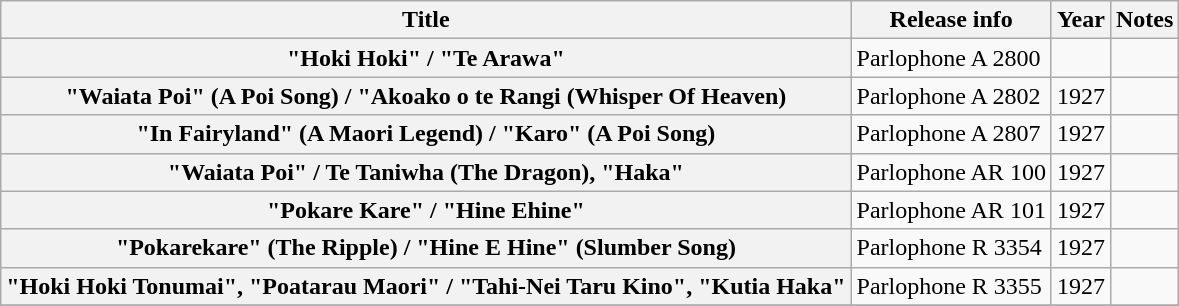<table class="wikitable plainrowheaders sortable">
<tr>
<th scope="col">Title</th>
<th scope="col">Release info</th>
<th scope="col">Year</th>
<th scope="col" class="unsortable">Notes</th>
</tr>
<tr>
<th scope="row">"Hoki Hoki" / "Te Arawa"</th>
<td>Parlophone A 2800</td>
<td></td>
<td></td>
</tr>
<tr>
<th scope="row">"Waiata Poi" (A Poi Song) / "Akoako o te Rangi (Whisper Of Heaven)</th>
<td>Parlophone A 2802</td>
<td>1927</td>
<td></td>
</tr>
<tr>
<th scope="row">"In Fairyland" (A Maori Legend) /  "Karo" (A Poi Song)</th>
<td>Parlophone A 2807</td>
<td>1927</td>
<td></td>
</tr>
<tr>
<th scope="row">"Waiata Poi" / Te Taniwha (The Dragon), "Haka"</th>
<td>Parlophone AR 100</td>
<td>1927</td>
<td></td>
</tr>
<tr>
<th scope="row">"Pokare Kare" / "Hine Ehine"</th>
<td>Parlophone AR 101</td>
<td>1927</td>
<td></td>
</tr>
<tr>
<th scope="row">"Pokarekare" (The Ripple) / "Hine E Hine" (Slumber Song)</th>
<td>Parlophone R 3354</td>
<td>1927</td>
<td></td>
</tr>
<tr>
<th scope="row">"Hoki Hoki Tonumai", "Poatarau Maori" / "Tahi-Nei Taru Kino", "Kutia Haka"</th>
<td>Parlophone R 3355</td>
<td>1927</td>
<td></td>
</tr>
<tr>
</tr>
</table>
